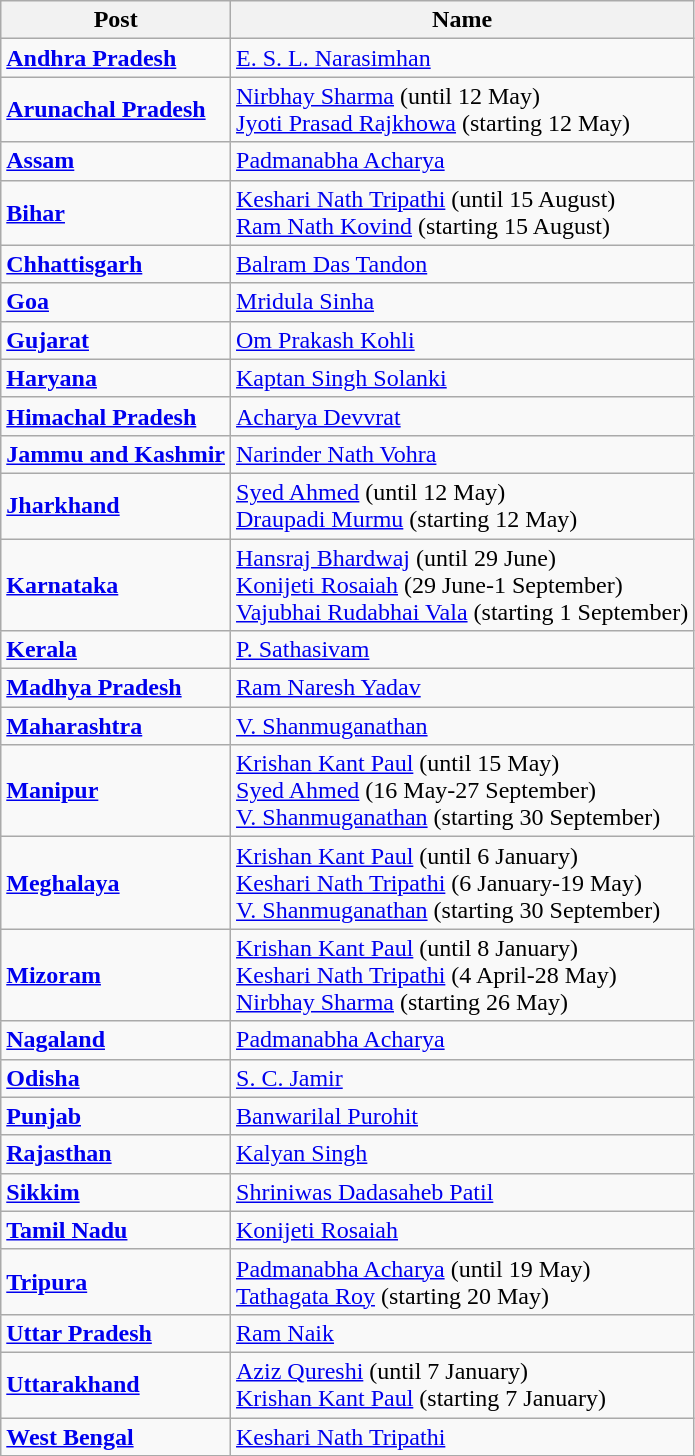<table class=wikitable>
<tr>
<th>Post</th>
<th>Name</th>
</tr>
<tr>
<td><strong><a href='#'>Andhra Pradesh</a></strong></td>
<td><a href='#'>E. S. L. Narasimhan</a></td>
</tr>
<tr>
<td><strong><a href='#'>Arunachal Pradesh</a></strong></td>
<td><a href='#'>Nirbhay Sharma</a> (until 12 May)<br><a href='#'>Jyoti Prasad Rajkhowa</a> (starting 12 May)</td>
</tr>
<tr>
<td><strong><a href='#'>Assam</a></strong></td>
<td><a href='#'>Padmanabha Acharya</a></td>
</tr>
<tr>
<td><strong><a href='#'>Bihar</a></strong></td>
<td><a href='#'>Keshari Nath Tripathi</a> (until 15 August)<br><a href='#'>Ram Nath Kovind</a> (starting 15 August)</td>
</tr>
<tr>
<td><strong><a href='#'>Chhattisgarh</a></strong></td>
<td><a href='#'>Balram Das Tandon</a></td>
</tr>
<tr>
<td><strong><a href='#'>Goa</a></strong></td>
<td><a href='#'>Mridula Sinha</a></td>
</tr>
<tr>
<td><strong><a href='#'>Gujarat</a></strong></td>
<td><a href='#'>Om Prakash Kohli</a></td>
</tr>
<tr>
<td><strong><a href='#'>Haryana</a></strong></td>
<td><a href='#'>Kaptan Singh Solanki</a></td>
</tr>
<tr>
<td><strong><a href='#'>Himachal Pradesh</a></strong></td>
<td><a href='#'>Acharya Devvrat</a></td>
</tr>
<tr>
<td><strong><a href='#'>Jammu and Kashmir</a></strong></td>
<td><a href='#'>Narinder Nath Vohra</a></td>
</tr>
<tr>
<td><strong><a href='#'>Jharkhand</a></strong></td>
<td><a href='#'>Syed Ahmed</a> (until 12 May)<br><a href='#'>Draupadi Murmu</a> (starting 12 May)</td>
</tr>
<tr>
<td><strong><a href='#'>Karnataka</a></strong></td>
<td><a href='#'>Hansraj Bhardwaj</a> (until 29 June)<br><a href='#'>Konijeti Rosaiah</a> (29 June-1 September)<br><a href='#'>Vajubhai Rudabhai Vala</a> (starting 1 September)</td>
</tr>
<tr>
<td><strong><a href='#'>Kerala</a></strong></td>
<td><a href='#'>P. Sathasivam</a></td>
</tr>
<tr>
<td><strong><a href='#'>Madhya Pradesh</a></strong></td>
<td><a href='#'>Ram Naresh Yadav</a></td>
</tr>
<tr>
<td><strong><a href='#'>Maharashtra</a></strong></td>
<td><a href='#'>V. Shanmuganathan</a></td>
</tr>
<tr>
<td><strong><a href='#'>Manipur</a></strong></td>
<td><a href='#'>Krishan Kant Paul</a> (until 15 May)<br><a href='#'>Syed Ahmed</a> (16 May-27 September)<br><a href='#'>V. Shanmuganathan</a> (starting 30 September)</td>
</tr>
<tr>
<td><strong><a href='#'>Meghalaya</a></strong></td>
<td><a href='#'>Krishan Kant Paul</a> (until 6 January)<br><a href='#'>Keshari Nath Tripathi</a> (6 January-19 May)<br><a href='#'>V. Shanmuganathan</a> (starting 30 September)</td>
</tr>
<tr>
<td><strong><a href='#'>Mizoram</a></strong></td>
<td><a href='#'>Krishan Kant Paul</a> (until 8 January)<br><a href='#'>Keshari Nath Tripathi</a> (4 April-28 May)<br><a href='#'>Nirbhay Sharma</a> (starting 26 May)</td>
</tr>
<tr>
<td><strong><a href='#'>Nagaland</a></strong></td>
<td><a href='#'>Padmanabha Acharya</a></td>
</tr>
<tr>
<td><strong><a href='#'>Odisha</a></strong></td>
<td><a href='#'>S. C. Jamir</a></td>
</tr>
<tr>
<td><strong><a href='#'>Punjab</a></strong></td>
<td><a href='#'>Banwarilal Purohit</a></td>
</tr>
<tr>
<td><strong><a href='#'>Rajasthan</a></strong></td>
<td><a href='#'>Kalyan Singh</a></td>
</tr>
<tr>
<td><strong><a href='#'>Sikkim</a></strong></td>
<td><a href='#'>Shriniwas Dadasaheb Patil</a></td>
</tr>
<tr>
<td><strong><a href='#'>Tamil Nadu</a></strong></td>
<td><a href='#'>Konijeti Rosaiah</a></td>
</tr>
<tr>
<td><strong><a href='#'>Tripura</a></strong></td>
<td><a href='#'>Padmanabha Acharya</a> (until 19 May)<br><a href='#'>Tathagata Roy</a> (starting 20 May)</td>
</tr>
<tr>
<td><strong><a href='#'>Uttar Pradesh</a></strong></td>
<td><a href='#'>Ram Naik</a></td>
</tr>
<tr>
<td><strong><a href='#'>Uttarakhand</a></strong></td>
<td><a href='#'>Aziz Qureshi</a> (until 7 January)<br><a href='#'>Krishan Kant Paul</a> (starting 7 January)</td>
</tr>
<tr>
<td><strong><a href='#'>West Bengal</a></strong></td>
<td><a href='#'>Keshari Nath Tripathi</a></td>
</tr>
<tr>
</tr>
</table>
